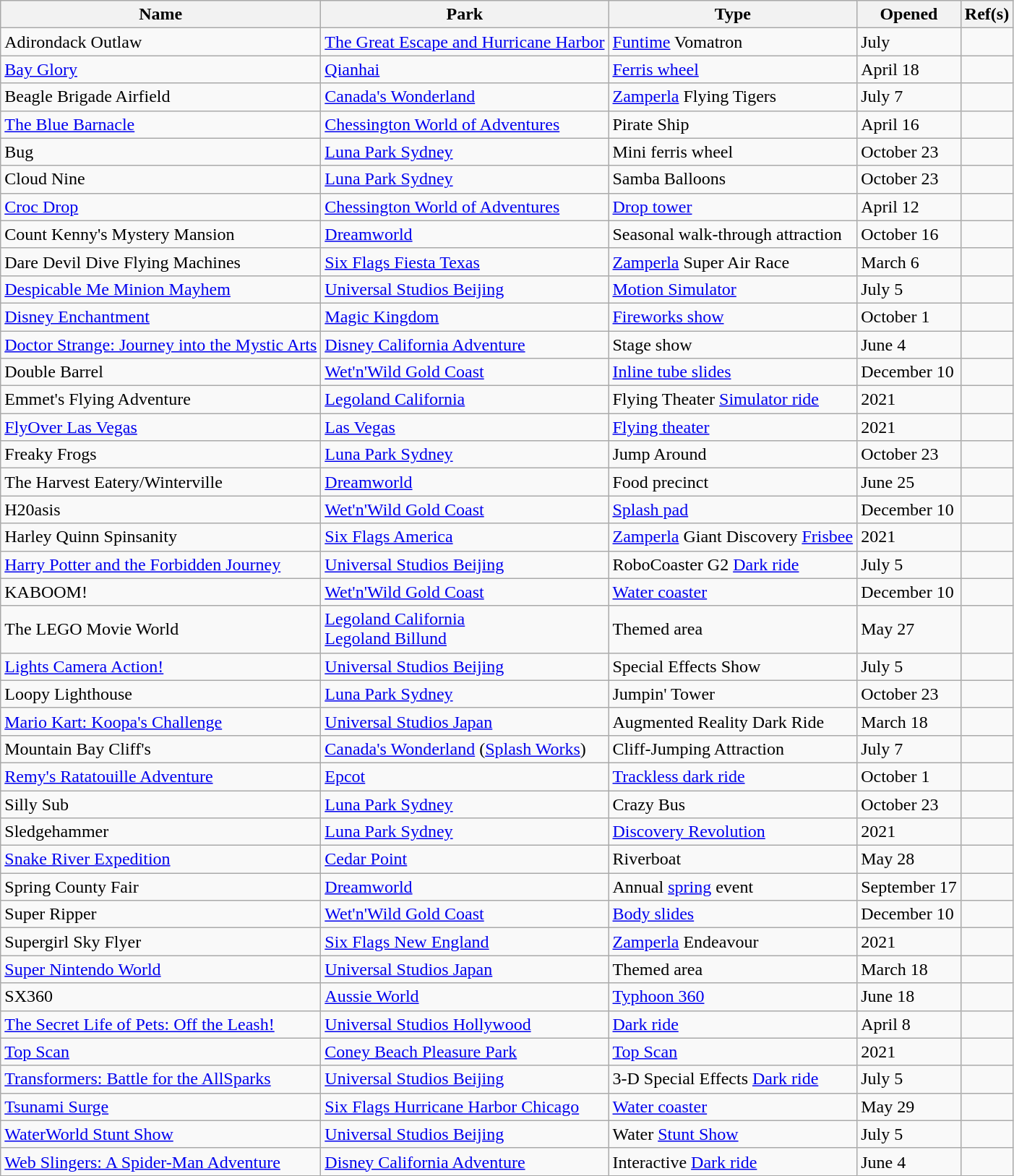<table class="wikitable sortable">
<tr>
<th>Name</th>
<th>Park</th>
<th>Type</th>
<th>Opened</th>
<th class="unsortable">Ref(s)</th>
</tr>
<tr>
<td>Adirondack Outlaw</td>
<td><a href='#'>The Great Escape and Hurricane Harbor</a></td>
<td><a href='#'>Funtime</a> Vomatron</td>
<td>July</td>
<td></td>
</tr>
<tr>
<td><a href='#'>Bay Glory</a></td>
<td><a href='#'>Qianhai</a></td>
<td><a href='#'>Ferris wheel</a></td>
<td>April 18</td>
<td></td>
</tr>
<tr>
<td>Beagle Brigade Airfield</td>
<td><a href='#'>Canada's Wonderland</a></td>
<td><a href='#'>Zamperla</a> Flying Tigers</td>
<td>July 7</td>
<td></td>
</tr>
<tr>
<td><a href='#'>The Blue Barnacle</a></td>
<td><a href='#'>Chessington World of Adventures</a></td>
<td>Pirate Ship</td>
<td>April 16</td>
<td></td>
</tr>
<tr>
<td>Bug</td>
<td><a href='#'>Luna Park Sydney</a></td>
<td>Mini ferris wheel</td>
<td>October 23</td>
<td></td>
</tr>
<tr>
<td>Cloud Nine</td>
<td><a href='#'>Luna Park Sydney</a></td>
<td>Samba Balloons</td>
<td>October 23</td>
<td></td>
</tr>
<tr>
<td><a href='#'>Croc Drop</a></td>
<td><a href='#'>Chessington World of Adventures</a></td>
<td><a href='#'>Drop tower</a></td>
<td>April 12</td>
<td></td>
</tr>
<tr>
<td>Count Kenny's Mystery Mansion</td>
<td><a href='#'>Dreamworld</a></td>
<td>Seasonal walk-through attraction</td>
<td>October 16</td>
<td></td>
</tr>
<tr>
<td>Dare Devil Dive Flying Machines</td>
<td><a href='#'>Six Flags Fiesta Texas</a></td>
<td><a href='#'>Zamperla</a> Super Air Race</td>
<td>March 6</td>
<td></td>
</tr>
<tr>
<td><a href='#'>Despicable Me Minion Mayhem</a></td>
<td><a href='#'>Universal Studios Beijing</a></td>
<td><a href='#'>Motion Simulator</a></td>
<td>July 5</td>
<td></td>
</tr>
<tr>
<td><a href='#'>Disney Enchantment</a></td>
<td><a href='#'>Magic Kingdom</a></td>
<td><a href='#'>Fireworks show</a></td>
<td>October 1</td>
<td></td>
</tr>
<tr>
<td><a href='#'>Doctor Strange: Journey into the Mystic Arts</a></td>
<td><a href='#'>Disney California Adventure</a></td>
<td>Stage show</td>
<td>June 4</td>
<td></td>
</tr>
<tr>
<td>Double Barrel</td>
<td><a href='#'>Wet'n'Wild Gold Coast</a></td>
<td><a href='#'>Inline tube slides</a></td>
<td>December 10</td>
<td></td>
</tr>
<tr>
<td>Emmet's Flying Adventure</td>
<td><a href='#'>Legoland California</a></td>
<td>Flying Theater <a href='#'>Simulator ride</a></td>
<td>2021</td>
<td></td>
</tr>
<tr>
<td><a href='#'>FlyOver Las Vegas</a></td>
<td><a href='#'>Las Vegas</a></td>
<td><a href='#'>Flying theater</a></td>
<td>2021</td>
<td></td>
</tr>
<tr>
<td>Freaky Frogs</td>
<td><a href='#'>Luna Park Sydney</a></td>
<td>Jump Around</td>
<td>October 23</td>
<td></td>
</tr>
<tr>
<td>The Harvest Eatery/Winterville</td>
<td><a href='#'>Dreamworld</a></td>
<td>Food precinct</td>
<td>June 25</td>
<td></td>
</tr>
<tr>
<td>H20asis</td>
<td><a href='#'>Wet'n'Wild Gold Coast</a></td>
<td><a href='#'>Splash pad</a></td>
<td>December 10</td>
<td></td>
</tr>
<tr>
<td>Harley Quinn Spinsanity</td>
<td><a href='#'>Six Flags America</a></td>
<td><a href='#'>Zamperla</a> Giant Discovery <a href='#'>Frisbee</a></td>
<td>2021</td>
<td></td>
</tr>
<tr>
<td><a href='#'>Harry Potter and the Forbidden Journey</a></td>
<td><a href='#'>Universal Studios Beijing</a></td>
<td>RoboCoaster G2 <a href='#'>Dark ride</a></td>
<td>July 5</td>
<td></td>
</tr>
<tr>
<td>KABOOM!</td>
<td><a href='#'>Wet'n'Wild Gold Coast</a></td>
<td><a href='#'>Water coaster</a></td>
<td>December 10</td>
<td></td>
</tr>
<tr>
<td>The LEGO Movie World</td>
<td><a href='#'>Legoland California</a><br><a href='#'>Legoland Billund</a></td>
<td>Themed area</td>
<td>May 27</td>
<td></td>
</tr>
<tr>
<td><a href='#'>Lights Camera Action!</a></td>
<td><a href='#'>Universal Studios Beijing</a></td>
<td>Special Effects Show</td>
<td>July 5</td>
<td></td>
</tr>
<tr>
<td>Loopy Lighthouse</td>
<td><a href='#'>Luna Park Sydney</a></td>
<td>Jumpin' Tower</td>
<td>October 23</td>
<td></td>
</tr>
<tr>
<td><a href='#'>Mario Kart: Koopa's Challenge</a></td>
<td><a href='#'>Universal Studios Japan</a></td>
<td>Augmented Reality Dark Ride</td>
<td>March 18</td>
<td></td>
</tr>
<tr>
<td>Mountain Bay Cliff's</td>
<td><a href='#'>Canada's Wonderland</a> (<a href='#'>Splash Works</a>)</td>
<td>Cliff-Jumping Attraction</td>
<td>July 7</td>
<td></td>
</tr>
<tr>
<td><a href='#'>Remy's Ratatouille Adventure</a></td>
<td><a href='#'>Epcot</a></td>
<td><a href='#'>Trackless dark ride</a></td>
<td>October 1</td>
<td></td>
</tr>
<tr>
<td>Silly Sub</td>
<td><a href='#'>Luna Park Sydney</a></td>
<td>Crazy Bus</td>
<td>October 23</td>
<td></td>
</tr>
<tr>
<td>Sledgehammer</td>
<td><a href='#'>Luna Park Sydney</a></td>
<td><a href='#'>Discovery Revolution</a></td>
<td>2021</td>
<td></td>
</tr>
<tr>
<td><a href='#'>Snake River Expedition</a></td>
<td><a href='#'>Cedar Point</a></td>
<td>Riverboat</td>
<td>May 28</td>
<td></td>
</tr>
<tr>
<td>Spring County Fair</td>
<td><a href='#'>Dreamworld</a></td>
<td>Annual <a href='#'>spring</a> event</td>
<td>September 17</td>
<td></td>
</tr>
<tr>
<td>Super Ripper</td>
<td><a href='#'>Wet'n'Wild Gold Coast</a></td>
<td><a href='#'>Body slides</a></td>
<td>December 10</td>
<td></td>
</tr>
<tr>
<td>Supergirl Sky Flyer</td>
<td><a href='#'>Six Flags New England</a></td>
<td><a href='#'>Zamperla</a> Endeavour</td>
<td>2021</td>
<td></td>
</tr>
<tr>
<td><a href='#'>Super Nintendo World</a></td>
<td><a href='#'>Universal Studios Japan</a></td>
<td>Themed area</td>
<td>March 18</td>
<td></td>
</tr>
<tr>
<td>SX360</td>
<td><a href='#'>Aussie World</a></td>
<td><a href='#'>Typhoon 360</a></td>
<td>June 18</td>
<td></td>
</tr>
<tr>
<td><a href='#'>The Secret Life of Pets: Off the Leash!</a></td>
<td><a href='#'>Universal Studios Hollywood</a></td>
<td><a href='#'>Dark ride</a></td>
<td>April 8</td>
<td></td>
</tr>
<tr>
<td><a href='#'>Top Scan</a></td>
<td><a href='#'>Coney Beach Pleasure Park</a></td>
<td><a href='#'>Top Scan</a></td>
<td>2021</td>
<td></td>
</tr>
<tr>
<td><a href='#'>Transformers: Battle for the AllSparks</a></td>
<td><a href='#'>Universal Studios Beijing</a></td>
<td>3-D Special Effects <a href='#'>Dark ride</a></td>
<td>July 5</td>
<td></td>
</tr>
<tr>
<td><a href='#'>Tsunami Surge</a></td>
<td><a href='#'>Six Flags Hurricane Harbor Chicago</a></td>
<td><a href='#'>Water coaster</a></td>
<td>May 29</td>
<td></td>
</tr>
<tr>
<td><a href='#'>WaterWorld Stunt Show</a></td>
<td><a href='#'>Universal Studios Beijing</a></td>
<td>Water <a href='#'>Stunt Show</a></td>
<td>July 5</td>
<td></td>
</tr>
<tr>
<td><a href='#'>Web Slingers: A Spider-Man Adventure</a></td>
<td><a href='#'>Disney California Adventure</a></td>
<td>Interactive <a href='#'>Dark ride</a></td>
<td>June 4</td>
<td></td>
</tr>
</table>
